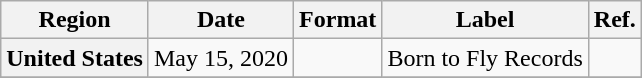<table class="wikitable plainrowheaders">
<tr>
<th scope="col">Region</th>
<th scope="col">Date</th>
<th scope="col">Format</th>
<th scope="col">Label</th>
<th scope="col">Ref.</th>
</tr>
<tr>
<th scope="row">United States</th>
<td>May 15, 2020</td>
<td></td>
<td>Born to Fly Records</td>
<td style="text-align:center;"></td>
</tr>
<tr>
</tr>
</table>
